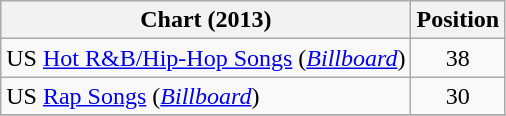<table class="wikitable">
<tr>
<th scope="col">Chart (2013)</th>
<th scope="col">Position</th>
</tr>
<tr>
<td>US <a href='#'>Hot R&B/Hip-Hop Songs</a> (<em><a href='#'>Billboard</a></em>)</td>
<td style="text-align:center;">38</td>
</tr>
<tr>
<td>US <a href='#'>Rap Songs</a> (<em><a href='#'>Billboard</a></em>)</td>
<td style="text-align:center;">30</td>
</tr>
<tr>
</tr>
</table>
